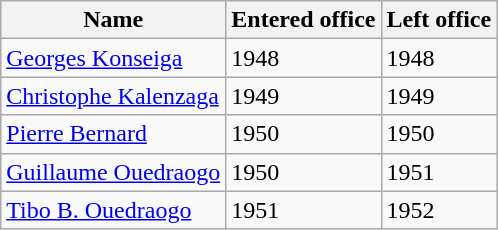<table class="wikitable">
<tr>
<th>Name</th>
<th>Entered office</th>
<th>Left office</th>
</tr>
<tr>
<td><a href='#'>Georges Konseiga</a></td>
<td>1948</td>
<td>1948</td>
</tr>
<tr>
<td><a href='#'>Christophe Kalenzaga</a></td>
<td>1949</td>
<td>1949</td>
</tr>
<tr>
<td><a href='#'>Pierre Bernard</a></td>
<td>1950</td>
<td>1950</td>
</tr>
<tr>
<td><a href='#'>Guillaume Ouedraogo</a></td>
<td>1950</td>
<td>1951</td>
</tr>
<tr>
<td><a href='#'>Tibo B. Ouedraogo</a></td>
<td>1951</td>
<td>1952</td>
</tr>
</table>
